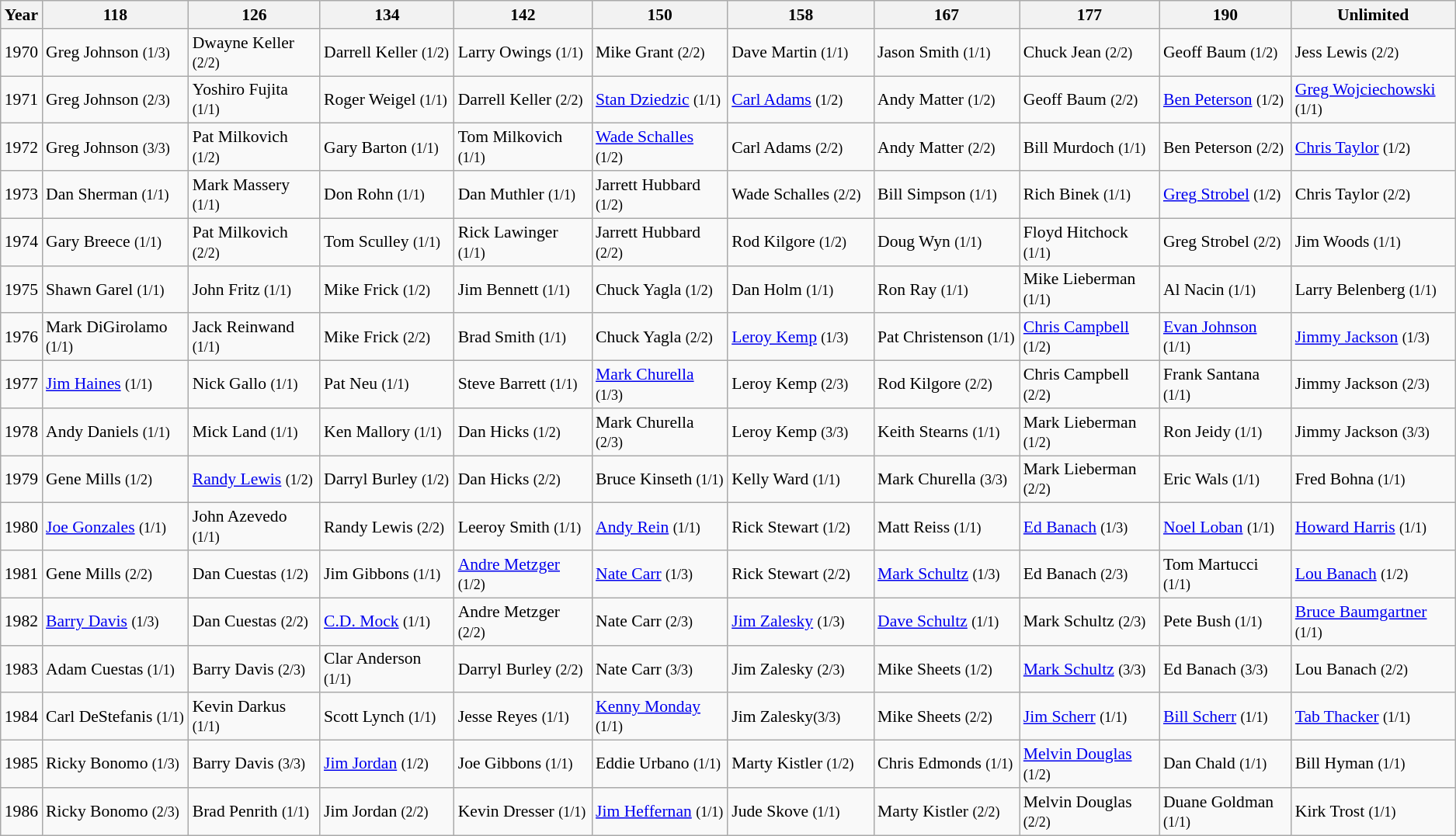<table class="wikitable sortable" style="font-size: 90%">
<tr>
<th>Year</th>
<th width=300>118</th>
<th width=275>126</th>
<th width=300>134</th>
<th width=300>142</th>
<th width=300>150</th>
<th width=300>158</th>
<th width=300>167</th>
<th width=300>177</th>
<th width=300>190</th>
<th width=300>Unlimited</th>
</tr>
<tr>
<td>1970</td>
<td>Greg Johnson <small>(1/3)</small></td>
<td>Dwayne Keller <small>(2/2)</small></td>
<td>Darrell Keller <small>(1/2)</small></td>
<td>Larry Owings <small>(1/1)</small></td>
<td>Mike Grant <small>(2/2)</small></td>
<td>Dave Martin <small>(1/1)</small></td>
<td>Jason Smith <small>(1/1)</small></td>
<td>Chuck Jean <small>(2/2)</small></td>
<td>Geoff Baum <small>(1/2)</small></td>
<td>Jess Lewis <small>(2/2)</small></td>
</tr>
<tr>
<td>1971</td>
<td>Greg Johnson <small>(2/3)</small></td>
<td>Yoshiro Fujita <small>(1/1)</small></td>
<td>Roger Weigel <small>(1/1)</small></td>
<td>Darrell Keller <small>(2/2)</small></td>
<td><a href='#'>Stan Dziedzic</a> <small>(1/1)</small></td>
<td><a href='#'>Carl Adams</a> <small>(1/2)</small></td>
<td>Andy Matter <small>(1/2)</small></td>
<td>Geoff Baum <small>(2/2)</small></td>
<td><a href='#'>Ben Peterson</a> <small>(1/2)</small></td>
<td><a href='#'>Greg Wojciechowski</a> <small>(1/1)</small></td>
</tr>
<tr>
<td>1972</td>
<td>Greg Johnson <small>(3/3)</small></td>
<td>Pat Milkovich <small>(1/2)</small></td>
<td>Gary Barton <small>(1/1)</small></td>
<td>Tom Milkovich <small>(1/1)</small></td>
<td><a href='#'>Wade Schalles</a> <small>(1/2)</small></td>
<td>Carl Adams <small>(2/2)</small></td>
<td>Andy Matter <small>(2/2)</small></td>
<td>Bill Murdoch <small>(1/1)</small></td>
<td>Ben Peterson <small>(2/2)</small></td>
<td><a href='#'>Chris Taylor</a> <small>(1/2)</small></td>
</tr>
<tr>
<td>1973</td>
<td>Dan Sherman <small>(1/1)</small></td>
<td>Mark Massery <small>(1/1)</small></td>
<td>Don Rohn <small>(1/1)</small></td>
<td>Dan Muthler <small>(1/1)</small></td>
<td>Jarrett Hubbard <small>(1/2)</small></td>
<td>Wade Schalles <small>(2/2)</small></td>
<td>Bill Simpson <small>(1/1)</small></td>
<td>Rich Binek <small>(1/1)</small></td>
<td><a href='#'>Greg Strobel</a> <small>(1/2)</small></td>
<td>Chris Taylor <small>(2/2)</small></td>
</tr>
<tr>
<td>1974</td>
<td>Gary Breece <small>(1/1)</small></td>
<td>Pat Milkovich <small>(2/2)</small></td>
<td>Tom Sculley <small>(1/1)</small></td>
<td>Rick Lawinger <small>(1/1)</small></td>
<td>Jarrett Hubbard <small>(2/2)</small></td>
<td>Rod Kilgore <small>(1/2)</small></td>
<td>Doug Wyn <small>(1/1)</small></td>
<td>Floyd Hitchock <small>(1/1)</small></td>
<td>Greg Strobel <small>(2/2)</small></td>
<td>Jim Woods <small>(1/1)</small></td>
</tr>
<tr>
<td>1975</td>
<td>Shawn Garel <small>(1/1)</small></td>
<td>John Fritz <small>(1/1)</small></td>
<td>Mike Frick <small>(1/2)</small></td>
<td>Jim Bennett <small>(1/1)</small></td>
<td>Chuck Yagla <small>(1/2)</small></td>
<td>Dan Holm <small>(1/1)</small></td>
<td>Ron Ray <small>(1/1)</small></td>
<td>Mike Lieberman <small>(1/1)</small></td>
<td>Al Nacin <small>(1/1)</small></td>
<td>Larry Belenberg <small>(1/1)</small></td>
</tr>
<tr>
<td>1976</td>
<td>Mark DiGirolamo <small>(1/1)</small></td>
<td>Jack Reinwand <small>(1/1)</small></td>
<td>Mike Frick <small>(2/2)</small></td>
<td>Brad Smith <small>(1/1)</small></td>
<td>Chuck Yagla <small>(2/2)</small></td>
<td><a href='#'>Leroy Kemp</a> <small>(1/3)</small></td>
<td>Pat Christenson <small>(1/1)</small></td>
<td><a href='#'>Chris Campbell</a> <small>(1/2)</small></td>
<td><a href='#'>Evan Johnson</a> <small>(1/1)</small></td>
<td><a href='#'>Jimmy Jackson</a> <small>(1/3)</small></td>
</tr>
<tr>
<td>1977</td>
<td><a href='#'>Jim Haines</a> <small>(1/1)</small></td>
<td>Nick Gallo <small>(1/1)</small></td>
<td>Pat Neu <small>(1/1)</small></td>
<td>Steve Barrett <small>(1/1)</small></td>
<td><a href='#'>Mark Churella</a> <small>(1/3)</small></td>
<td>Leroy Kemp <small>(2/3)</small></td>
<td>Rod Kilgore <small>(2/2)</small></td>
<td>Chris Campbell <small>(2/2)</small></td>
<td>Frank Santana <small>(1/1)</small></td>
<td>Jimmy Jackson <small>(2/3)</small></td>
</tr>
<tr>
<td>1978</td>
<td>Andy Daniels <small>(1/1)</small></td>
<td>Mick Land <small>(1/1)</small></td>
<td>Ken Mallory <small>(1/1)</small></td>
<td>Dan Hicks <small>(1/2)</small></td>
<td>Mark Churella <small>(2/3)</small></td>
<td>Leroy Kemp <small>(3/3)</small></td>
<td>Keith Stearns <small>(1/1)</small></td>
<td>Mark Lieberman <small>(1/2)</small></td>
<td>Ron Jeidy <small>(1/1)</small></td>
<td>Jimmy Jackson <small>(3/3)</small></td>
</tr>
<tr>
<td>1979</td>
<td>Gene Mills <small>(1/2)</small></td>
<td><a href='#'>Randy Lewis</a> <small>(1/2)</small></td>
<td>Darryl Burley <small>(1/2)</small></td>
<td>Dan Hicks <small>(2/2)</small></td>
<td>Bruce Kinseth <small>(1/1)</small></td>
<td>Kelly Ward <small>(1/1)</small></td>
<td>Mark Churella <small>(3/3)</small></td>
<td>Mark Lieberman <small>(2/2)</small></td>
<td>Eric Wals <small>(1/1)</small></td>
<td>Fred Bohna <small>(1/1)</small></td>
</tr>
<tr>
<td>1980</td>
<td><a href='#'>Joe Gonzales</a> <small>(1/1)</small></td>
<td>John Azevedo <small>(1/1)</small></td>
<td>Randy Lewis <small>(2/2)</small></td>
<td>Leeroy Smith <small>(1/1)</small></td>
<td><a href='#'>Andy Rein</a> <small>(1/1)</small></td>
<td>Rick Stewart <small>(1/2)</small></td>
<td>Matt Reiss <small>(1/1)</small></td>
<td><a href='#'>Ed Banach</a> <small>(1/3)</small></td>
<td><a href='#'>Noel Loban</a> <small>(1/1)</small></td>
<td><a href='#'>Howard Harris</a> <small>(1/1)</small></td>
</tr>
<tr>
<td>1981</td>
<td>Gene Mills <small>(2/2)</small></td>
<td>Dan Cuestas <small>(1/2)</small></td>
<td>Jim Gibbons <small>(1/1)</small></td>
<td><a href='#'>Andre Metzger</a> <small>(1/2)</small></td>
<td><a href='#'>Nate Carr</a> <small>(1/3)</small></td>
<td>Rick Stewart <small>(2/2)</small></td>
<td><a href='#'>Mark Schultz</a> <small>(1/3)</small></td>
<td>Ed Banach <small>(2/3)</small></td>
<td>Tom Martucci <small>(1/1)</small></td>
<td><a href='#'>Lou Banach</a> <small>(1/2)</small></td>
</tr>
<tr>
<td>1982</td>
<td><a href='#'>Barry Davis</a> <small>(1/3)</small></td>
<td>Dan Cuestas <small>(2/2)</small></td>
<td><a href='#'>C.D. Mock</a> <small>(1/1)</small></td>
<td>Andre Metzger <small>(2/2)</small></td>
<td>Nate Carr <small>(2/3)</small></td>
<td><a href='#'>Jim Zalesky</a> <small>(1/3)</small></td>
<td><a href='#'>Dave Schultz</a> <small>(1/1)</small></td>
<td>Mark Schultz <small>(2/3)</small></td>
<td>Pete Bush <small>(1/1)</small></td>
<td><a href='#'>Bruce Baumgartner</a> <small>(1/1)</small></td>
</tr>
<tr>
<td>1983</td>
<td>Adam Cuestas <small>(1/1)</small></td>
<td>Barry Davis <small>(2/3)</small></td>
<td>Clar Anderson <small>(1/1)</small></td>
<td>Darryl Burley <small>(2/2)</small></td>
<td>Nate Carr <small>(3/3)</small></td>
<td>Jim Zalesky <small>(2/3)</small></td>
<td>Mike Sheets <small>(1/2)</small></td>
<td><a href='#'>Mark Schultz</a> <small>(3/3)</small></td>
<td>Ed Banach <small>(3/3)</small></td>
<td>Lou Banach <small>(2/2)</small></td>
</tr>
<tr>
<td>1984</td>
<td>Carl DeStefanis <small>(1/1)</small></td>
<td>Kevin Darkus <small>(1/1)</small></td>
<td>Scott Lynch <small>(1/1)</small></td>
<td>Jesse Reyes <small>(1/1)</small></td>
<td><a href='#'>Kenny Monday</a> <small>(1/1)</small></td>
<td>Jim Zalesky<small>(3/3)</small></td>
<td>Mike Sheets <small>(2/2)</small></td>
<td><a href='#'>Jim Scherr</a> <small>(1/1)</small></td>
<td><a href='#'>Bill Scherr</a> <small>(1/1)</small></td>
<td><a href='#'>Tab Thacker</a> <small>(1/1)</small></td>
</tr>
<tr>
<td>1985</td>
<td>Ricky Bonomo <small>(1/3)</small></td>
<td>Barry Davis <small>(3/3)</small></td>
<td><a href='#'>Jim Jordan</a> <small>(1/2)</small></td>
<td>Joe Gibbons <small>(1/1)</small></td>
<td>Eddie Urbano <small>(1/1)</small></td>
<td>Marty Kistler <small>(1/2)</small></td>
<td>Chris Edmonds <small>(1/1)</small></td>
<td><a href='#'>Melvin Douglas</a> <small>(1/2)</small></td>
<td>Dan Chald <small>(1/1)</small></td>
<td>Bill Hyman <small>(1/1)</small></td>
</tr>
<tr>
<td>1986</td>
<td>Ricky Bonomo <small>(2/3)</small></td>
<td>Brad Penrith <small>(1/1)</small></td>
<td>Jim Jordan <small>(2/2)</small></td>
<td>Kevin Dresser <small>(1/1)</small></td>
<td><a href='#'>Jim Heffernan</a> <small>(1/1)</small></td>
<td>Jude Skove <small>(1/1)</small></td>
<td>Marty Kistler <small>(2/2)</small></td>
<td>Melvin Douglas <small>(2/2)</small></td>
<td>Duane Goldman <small>(1/1)</small></td>
<td>Kirk Trost <small>(1/1)</small></td>
</tr>
</table>
